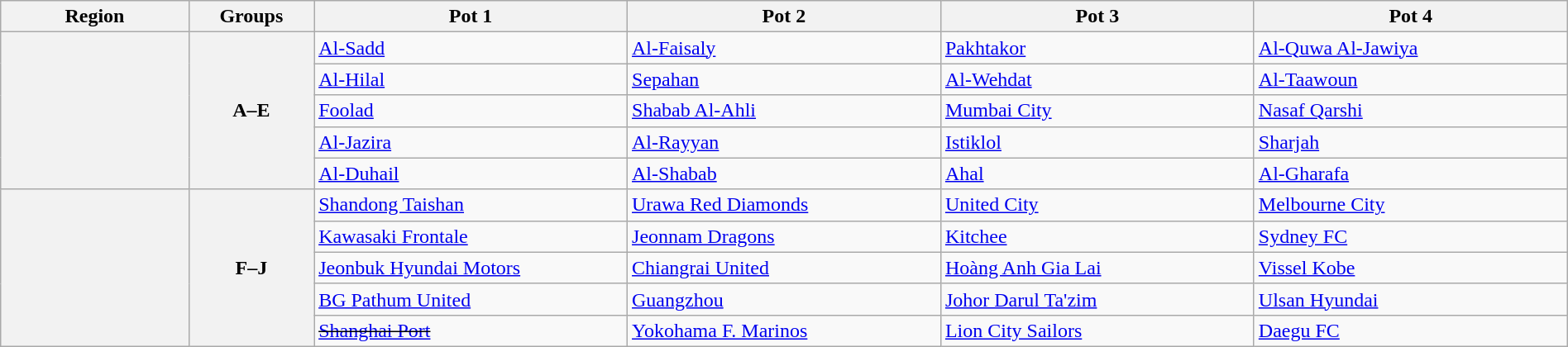<table class="wikitable" style="width:100%;">
<tr>
<th width=12%>Region</th>
<th width=8%>Groups</th>
<th width=20%>Pot 1</th>
<th width=20%>Pot 2</th>
<th width=20%>Pot 3</th>
<th width=20%>Pot 4</th>
</tr>
<tr>
<th rowspan=5></th>
<th rowspan=5>A–E</th>
<td> <a href='#'>Al-Sadd</a></td>
<td> <a href='#'>Al-Faisaly</a></td>
<td> <a href='#'>Pakhtakor</a></td>
<td> <a href='#'>Al-Quwa Al-Jawiya</a></td>
</tr>
<tr>
<td> <a href='#'>Al-Hilal</a></td>
<td> <a href='#'>Sepahan</a></td>
<td> <a href='#'>Al-Wehdat</a></td>
<td> <a href='#'>Al-Taawoun</a><br></td>
</tr>
<tr>
<td> <a href='#'>Foolad</a></td>
<td> <a href='#'>Shabab Al-Ahli</a></td>
<td> <a href='#'>Mumbai City</a></td>
<td> <a href='#'>Nasaf Qarshi</a><br></td>
</tr>
<tr>
<td> <a href='#'>Al-Jazira</a></td>
<td> <a href='#'>Al-Rayyan</a></td>
<td> <a href='#'>Istiklol</a></td>
<td> <a href='#'>Sharjah</a><br></td>
</tr>
<tr>
<td> <a href='#'>Al-Duhail</a></td>
<td> <a href='#'>Al-Shabab</a></td>
<td> <a href='#'>Ahal</a></td>
<td> <a href='#'>Al-Gharafa</a></td>
</tr>
<tr>
<th rowspan=5></th>
<th rowspan=5>F–J</th>
<td> <a href='#'>Shandong Taishan</a></td>
<td> <a href='#'>Urawa Red Diamonds</a></td>
<td> <a href='#'>United City</a></td>
<td> <a href='#'>Melbourne City</a></td>
</tr>
<tr>
<td> <a href='#'>Kawasaki Frontale</a></td>
<td> <a href='#'>Jeonnam Dragons</a></td>
<td> <a href='#'>Kitchee</a></td>
<td> <a href='#'>Sydney FC</a><br></td>
</tr>
<tr>
<td> <a href='#'>Jeonbuk Hyundai Motors</a></td>
<td> <a href='#'>Chiangrai United</a></td>
<td> <a href='#'>Hoàng Anh Gia Lai</a></td>
<td> <a href='#'>Vissel Kobe</a><br></td>
</tr>
<tr>
<td> <a href='#'>BG Pathum United</a></td>
<td> <a href='#'>Guangzhou</a></td>
<td> <a href='#'>Johor Darul Ta'zim</a></td>
<td> <a href='#'>Ulsan Hyundai</a><br></td>
</tr>
<tr>
<td><s> <a href='#'>Shanghai Port</a></s></td>
<td> <a href='#'>Yokohama F. Marinos</a></td>
<td> <a href='#'>Lion City Sailors</a></td>
<td> <a href='#'>Daegu FC</a><br></td>
</tr>
</table>
